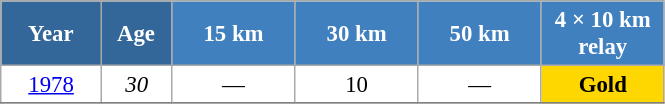<table class="wikitable" style="font-size:95%; text-align:center; border:grey solid 1px; border-collapse:collapse; background:#ffffff;">
<tr>
<th style="background-color:#369; color:white; width:60px;"> Year </th>
<th style="background-color:#369; color:white; width:40px;"> Age </th>
<th style="background-color:#4180be; color:white; width:75px;"> 15 km </th>
<th style="background-color:#4180be; color:white; width:75px;"> 30 km </th>
<th style="background-color:#4180be; color:white; width:75px;"> 50 km </th>
<th style="background-color:#4180be; color:white; width:75px;"> 4 × 10 km <br> relay </th>
</tr>
<tr>
<td><a href='#'>1978</a></td>
<td><em>30</em></td>
<td>—</td>
<td>10</td>
<td>—</td>
<td style="background:gold;"><strong>Gold</strong></td>
</tr>
<tr>
</tr>
</table>
